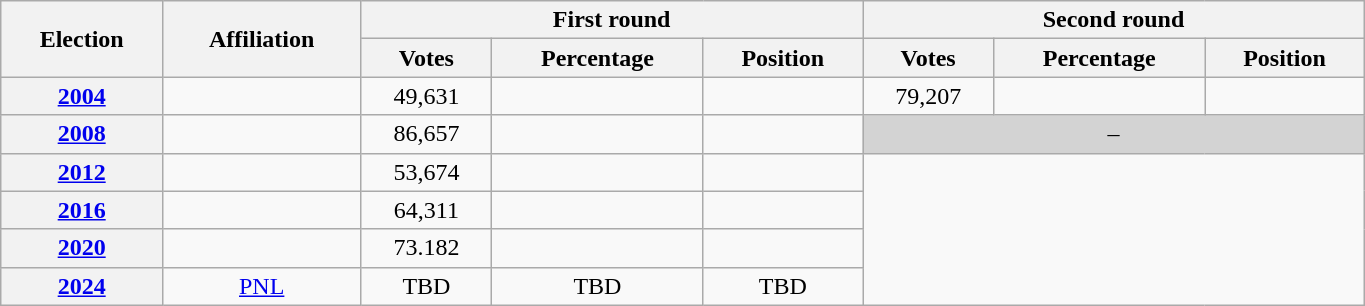<table class=wikitable width=72%>
<tr>
<th rowspan=2>Election</th>
<th rowspan=2>Affiliation</th>
<th colspan=3>First round</th>
<th colspan=3>Second round</th>
</tr>
<tr>
<th>Votes</th>
<th>Percentage</th>
<th>Position</th>
<th>Votes</th>
<th>Percentage</th>
<th>Position</th>
</tr>
<tr align=center>
<th><a href='#'>2004</a></th>
<td></td>
<td>49,631</td>
<td></td>
<td></td>
<td>79,207</td>
<td></td>
<td></td>
</tr>
<tr align=center>
<th><a href='#'>2008</a></th>
<td></td>
<td>86,657</td>
<td></td>
<td></td>
<td bgcolor=lightgrey colspan=3>–</td>
</tr>
<tr align=center>
<th><a href='#'>2012</a></th>
<td></td>
<td>53,674</td>
<td></td>
<td></td>
</tr>
<tr align=center>
<th><a href='#'>2016</a></th>
<td></td>
<td>64,311</td>
<td></td>
<td></td>
</tr>
<tr align=center>
<th><a href='#'>2020</a></th>
<td></td>
<td>73.182</td>
<td></td>
<td></td>
</tr>
<tr align=center>
<th><a href='#'>2024</a></th>
<td><a href='#'>PNL</a></td>
<td>TBD</td>
<td>TBD</td>
<td>TBD</td>
</tr>
</table>
